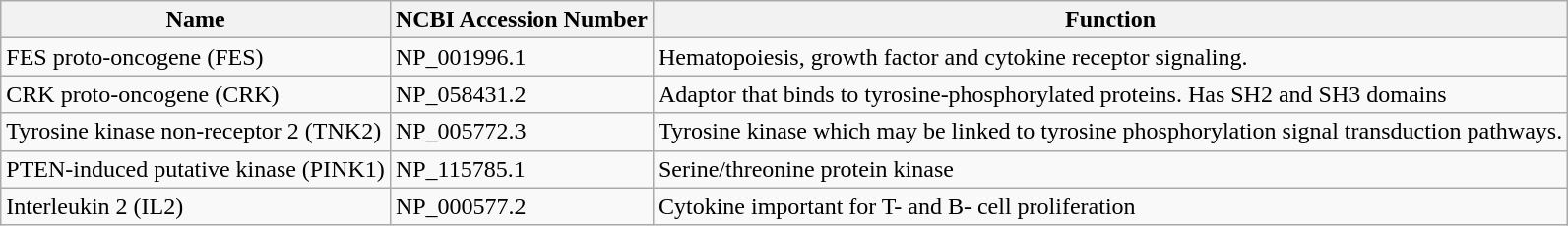<table class="wikitable">
<tr>
<th>Name</th>
<th>NCBI Accession Number</th>
<th>Function</th>
</tr>
<tr>
<td>FES proto-oncogene (FES)</td>
<td>NP_001996.1</td>
<td>Hematopoiesis, growth factor and cytokine receptor signaling.</td>
</tr>
<tr>
<td>CRK proto-oncogene (CRK)</td>
<td>NP_058431.2</td>
<td>Adaptor that binds to  tyrosine-phosphorylated proteins. Has SH2 and SH3 domains</td>
</tr>
<tr>
<td>Tyrosine kinase non-receptor 2 (TNK2)</td>
<td>NP_005772.3</td>
<td>Tyrosine kinase which may be linked to tyrosine phosphorylation signal transduction pathways.</td>
</tr>
<tr>
<td>PTEN-induced putative kinase (PINK1)</td>
<td>NP_115785.1</td>
<td>Serine/threonine protein kinase</td>
</tr>
<tr>
<td>Interleukin 2 (IL2)</td>
<td>NP_000577.2</td>
<td>Cytokine important for T- and B- cell proliferation</td>
</tr>
</table>
